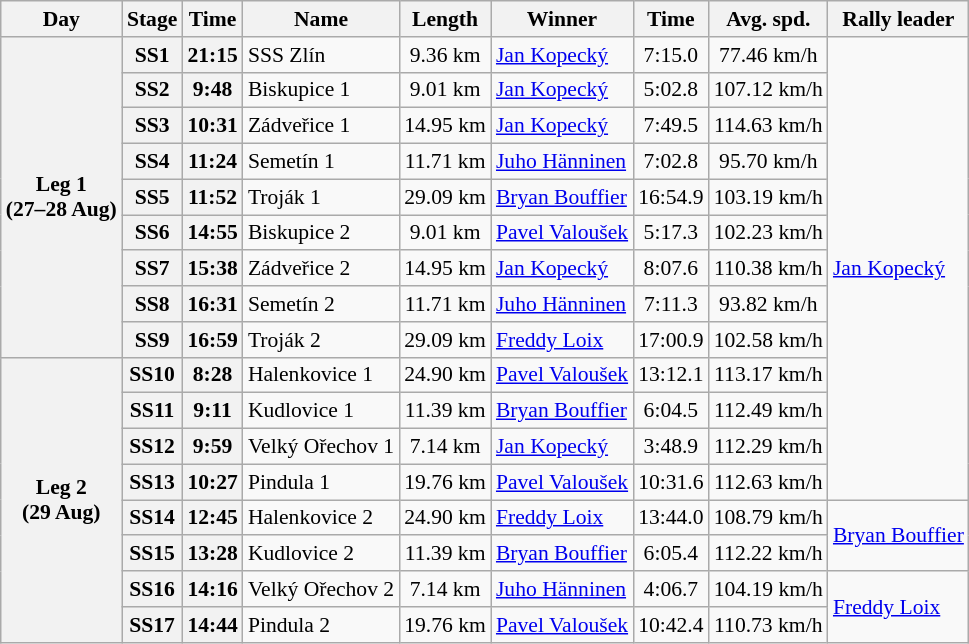<table class="wikitable" style="text-align: center; font-size: 90%; max-width: 950px;">
<tr>
<th>Day</th>
<th>Stage</th>
<th>Time</th>
<th>Name</th>
<th>Length</th>
<th>Winner</th>
<th>Time</th>
<th>Avg. spd.</th>
<th>Rally leader</th>
</tr>
<tr>
<th rowspan="9">Leg 1<br>(27–28 Aug)</th>
<th>SS1</th>
<th>21:15</th>
<td align=left>SSS Zlín</td>
<td>9.36 km</td>
<td align=left> <a href='#'>Jan Kopecký</a></td>
<td>7:15.0</td>
<td>77.46 km/h</td>
<td align=left rowspan=13> <a href='#'>Jan Kopecký</a></td>
</tr>
<tr>
<th>SS2</th>
<th>9:48</th>
<td align=left>Biskupice 1</td>
<td>9.01 km</td>
<td align=left> <a href='#'>Jan Kopecký</a></td>
<td>5:02.8</td>
<td>107.12 km/h</td>
</tr>
<tr>
<th>SS3</th>
<th>10:31</th>
<td align=left>Zádveřice 1</td>
<td>14.95 km</td>
<td align=left> <a href='#'>Jan Kopecký</a></td>
<td>7:49.5</td>
<td>114.63 km/h</td>
</tr>
<tr>
<th>SS4</th>
<th>11:24</th>
<td align=left>Semetín 1</td>
<td>11.71 km</td>
<td align=left> <a href='#'>Juho Hänninen</a></td>
<td>7:02.8</td>
<td>95.70 km/h</td>
</tr>
<tr>
<th>SS5</th>
<th>11:52</th>
<td align=left>Troják 1</td>
<td>29.09 km</td>
<td align=left> <a href='#'>Bryan Bouffier</a></td>
<td>16:54.9</td>
<td>103.19 km/h</td>
</tr>
<tr>
<th>SS6</th>
<th>14:55</th>
<td align=left>Biskupice 2</td>
<td>9.01 km</td>
<td align=left> <a href='#'>Pavel Valoušek</a></td>
<td>5:17.3</td>
<td>102.23 km/h</td>
</tr>
<tr>
<th>SS7</th>
<th>15:38</th>
<td align=left>Zádveřice 2</td>
<td>14.95 km</td>
<td align=left> <a href='#'>Jan Kopecký</a></td>
<td>8:07.6</td>
<td>110.38 km/h</td>
</tr>
<tr>
<th>SS8</th>
<th>16:31</th>
<td align=left>Semetín 2</td>
<td>11.71 km</td>
<td align=left> <a href='#'>Juho Hänninen</a></td>
<td>7:11.3</td>
<td>93.82 km/h</td>
</tr>
<tr>
<th>SS9</th>
<th>16:59</th>
<td align=left>Troják 2</td>
<td>29.09 km</td>
<td align=left> <a href='#'>Freddy Loix</a></td>
<td>17:00.9</td>
<td>102.58 km/h</td>
</tr>
<tr>
<th rowspan="8">Leg 2<br>(29 Aug)</th>
<th>SS10</th>
<th>8:28</th>
<td align=left>Halenkovice 1</td>
<td>24.90 km</td>
<td align=left> <a href='#'>Pavel Valoušek</a></td>
<td>13:12.1</td>
<td>113.17 km/h</td>
</tr>
<tr>
<th>SS11</th>
<th>9:11</th>
<td align=left>Kudlovice 1</td>
<td>11.39 km</td>
<td align=left> <a href='#'>Bryan Bouffier</a></td>
<td>6:04.5</td>
<td>112.49 km/h</td>
</tr>
<tr>
<th>SS12</th>
<th>9:59</th>
<td align=left>Velký Ořechov 1</td>
<td>7.14 km</td>
<td align=left> <a href='#'>Jan Kopecký</a></td>
<td>3:48.9</td>
<td>112.29 km/h</td>
</tr>
<tr>
<th>SS13</th>
<th>10:27</th>
<td align=left>Pindula 1</td>
<td>19.76 km</td>
<td align=left> <a href='#'>Pavel Valoušek</a></td>
<td>10:31.6</td>
<td>112.63 km/h</td>
</tr>
<tr>
<th>SS14</th>
<th>12:45</th>
<td align=left>Halenkovice 2</td>
<td>24.90 km</td>
<td align=left> <a href='#'>Freddy Loix</a></td>
<td>13:44.0</td>
<td>108.79 km/h</td>
<td align=left rowspan=2> <a href='#'>Bryan Bouffier</a></td>
</tr>
<tr>
<th>SS15</th>
<th>13:28</th>
<td align=left>Kudlovice 2</td>
<td>11.39 km</td>
<td align=left> <a href='#'>Bryan Bouffier</a></td>
<td>6:05.4</td>
<td>112.22 km/h</td>
</tr>
<tr>
<th>SS16</th>
<th>14:16</th>
<td align=left>Velký Ořechov 2</td>
<td>7.14 km</td>
<td align=left> <a href='#'>Juho Hänninen</a></td>
<td>4:06.7</td>
<td>104.19 km/h</td>
<td align=left rowspan=2> <a href='#'>Freddy Loix</a></td>
</tr>
<tr>
<th>SS17</th>
<th>14:44</th>
<td align=left>Pindula 2</td>
<td>19.76 km</td>
<td align=left> <a href='#'>Pavel Valoušek</a></td>
<td>10:42.4</td>
<td>110.73 km/h</td>
</tr>
</table>
